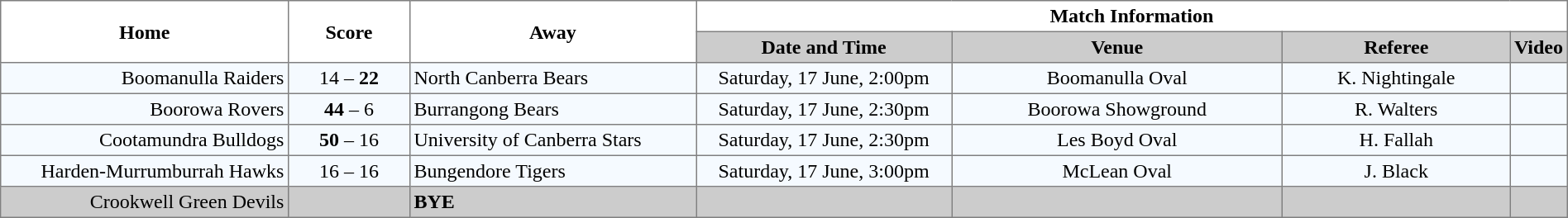<table border="1" cellpadding="3" cellspacing="0" width="100%" style="border-collapse:collapse;  text-align:center;">
<tr>
<th rowspan="2" width="19%">Home</th>
<th rowspan="2" width="8%">Score</th>
<th rowspan="2" width="19%">Away</th>
<th colspan="4">Match Information</th>
</tr>
<tr style="background:#CCCCCC">
<th width="17%">Date and Time</th>
<th width="22%">Venue</th>
<th width="50%">Referee</th>
<th>Video</th>
</tr>
<tr style="text-align:center; background:#f5faff;">
<td align="right">Boomanulla Raiders </td>
<td>14 – <strong>22</strong></td>
<td align="left"> North Canberra Bears</td>
<td>Saturday, 17 June, 2:00pm</td>
<td>Boomanulla Oval</td>
<td>K. Nightingale</td>
<td></td>
</tr>
<tr style="text-align:center; background:#f5faff;">
<td align="right">Boorowa Rovers </td>
<td><strong>44</strong> – 6</td>
<td align="left"> Burrangong Bears</td>
<td>Saturday, 17 June, 2:30pm</td>
<td>Boorowa Showground</td>
<td>R. Walters</td>
<td></td>
</tr>
<tr style="text-align:center; background:#f5faff;">
<td align="right">Cootamundra Bulldogs </td>
<td><strong>50</strong> – 16</td>
<td align="left"> University of Canberra Stars</td>
<td>Saturday, 17 June, 2:30pm</td>
<td>Les Boyd Oval</td>
<td>H. Fallah</td>
<td></td>
</tr>
<tr style="text-align:center; background:#f5faff;">
<td align="right">Harden-Murrumburrah Hawks </td>
<td>16 – 16</td>
<td align="left"> Bungendore Tigers</td>
<td>Saturday, 17 June, 3:00pm</td>
<td>McLean Oval</td>
<td>J. Black</td>
<td></td>
</tr>
<tr style="text-align:center; background:#CCCCCC;">
<td align="right">Crookwell Green Devils </td>
<td></td>
<td align="left"><strong>BYE</strong></td>
<td></td>
<td></td>
<td></td>
<td></td>
</tr>
</table>
